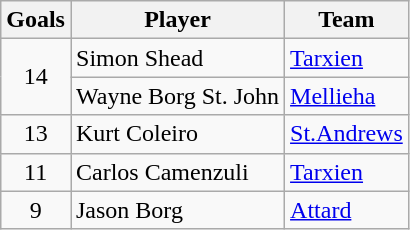<table class="wikitable">
<tr>
<th>Goals</th>
<th>Player</th>
<th>Team</th>
</tr>
<tr>
<td rowspan="2" align=center>14</td>
<td> Simon Shead</td>
<td><a href='#'>Tarxien</a></td>
</tr>
<tr>
<td> Wayne Borg St. John</td>
<td><a href='#'>Mellieha</a></td>
</tr>
<tr>
<td align=center>13</td>
<td> Kurt Coleiro</td>
<td><a href='#'>St.Andrews</a></td>
</tr>
<tr>
<td align=center>11</td>
<td> Carlos Camenzuli</td>
<td><a href='#'>Tarxien</a></td>
</tr>
<tr>
<td align=center>9</td>
<td> Jason Borg</td>
<td><a href='#'>Attard</a></td>
</tr>
</table>
